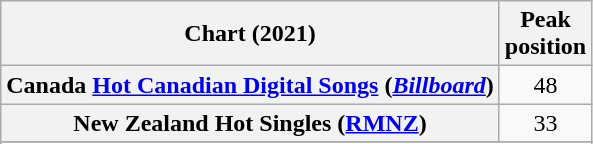<table class="wikitable sortable plainrowheaders" style="text-align:center">
<tr>
<th scope="col">Chart (2021)</th>
<th scope="col">Peak<br>position</th>
</tr>
<tr>
<th scope="row">Canada <a href='#'>Hot Canadian Digital Songs</a> (<em><a href='#'>Billboard</a></em>)</th>
<td>48</td>
</tr>
<tr>
<th scope="row">New Zealand Hot Singles (<a href='#'>RMNZ</a>)</th>
<td>33</td>
</tr>
<tr>
</tr>
<tr>
</tr>
</table>
